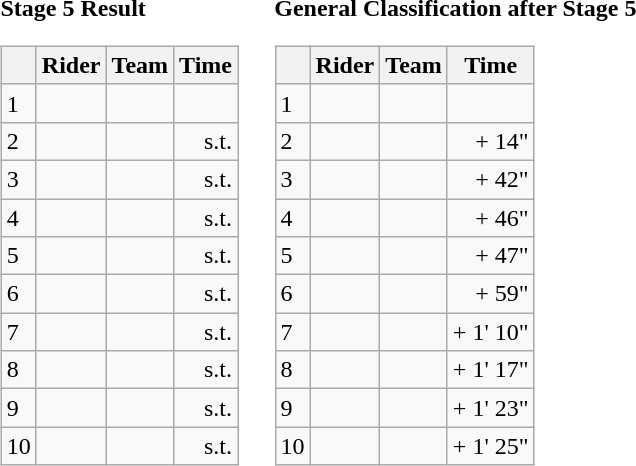<table>
<tr>
<td><strong>Stage 5 Result</strong><br><table class="wikitable">
<tr>
<th></th>
<th>Rider</th>
<th>Team</th>
<th>Time</th>
</tr>
<tr>
<td>1</td>
<td></td>
<td></td>
<td align="right"></td>
</tr>
<tr>
<td>2</td>
<td></td>
<td></td>
<td align="right">s.t.</td>
</tr>
<tr>
<td>3</td>
<td></td>
<td></td>
<td align="right">s.t.</td>
</tr>
<tr>
<td>4</td>
<td></td>
<td></td>
<td align="right">s.t.</td>
</tr>
<tr>
<td>5</td>
<td></td>
<td></td>
<td align="right">s.t.</td>
</tr>
<tr>
<td>6</td>
<td></td>
<td></td>
<td align="right">s.t.</td>
</tr>
<tr>
<td>7</td>
<td></td>
<td></td>
<td align="right">s.t.</td>
</tr>
<tr>
<td>8</td>
<td></td>
<td></td>
<td align="right">s.t.</td>
</tr>
<tr>
<td>9</td>
<td> </td>
<td></td>
<td align="right">s.t.</td>
</tr>
<tr>
<td>10</td>
<td></td>
<td></td>
<td align="right">s.t.</td>
</tr>
</table>
</td>
<td></td>
<td><strong>General Classification after Stage 5</strong><br><table class="wikitable">
<tr>
<th></th>
<th>Rider</th>
<th>Team</th>
<th>Time</th>
</tr>
<tr>
<td>1</td>
<td> </td>
<td></td>
<td align="right"></td>
</tr>
<tr>
<td>2</td>
<td></td>
<td></td>
<td align="right">+ 14"</td>
</tr>
<tr>
<td>3</td>
<td></td>
<td></td>
<td align="right">+ 42"</td>
</tr>
<tr>
<td>4</td>
<td></td>
<td></td>
<td align="right">+ 46"</td>
</tr>
<tr>
<td>5</td>
<td></td>
<td></td>
<td align="right">+ 47"</td>
</tr>
<tr>
<td>6</td>
<td></td>
<td></td>
<td align="right">+ 59"</td>
</tr>
<tr>
<td>7</td>
<td></td>
<td></td>
<td align="right">+ 1' 10"</td>
</tr>
<tr>
<td>8</td>
<td></td>
<td></td>
<td align="right">+ 1' 17"</td>
</tr>
<tr>
<td>9</td>
<td></td>
<td></td>
<td align="right">+ 1' 23"</td>
</tr>
<tr>
<td>10</td>
<td></td>
<td></td>
<td align="right">+ 1' 25"</td>
</tr>
</table>
</td>
</tr>
</table>
